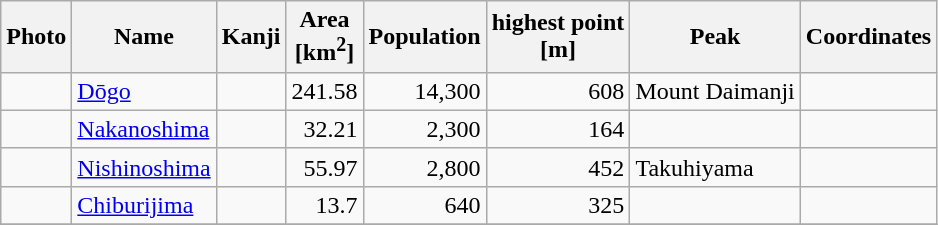<table class="wikitable sortable">
<tr>
<th class="unsortable">Photo</th>
<th>Name</th>
<th class="unsortable">Kanji</th>
<th>Area<br>[km<sup>2</sup>]</th>
<th>Population</th>
<th>highest point<br>[m]</th>
<th>Peak</th>
<th>Coordinates</th>
</tr>
<tr>
<td></td>
<td><a href='#'>Dōgo</a></td>
<td></td>
<td align="right">241.58</td>
<td align="right">14,300</td>
<td align="right">608</td>
<td>Mount Daimanji</td>
<td></td>
</tr>
<tr>
<td></td>
<td><a href='#'>Nakanoshima</a></td>
<td></td>
<td align="right">32.21</td>
<td align="right">2,300</td>
<td align="right">164</td>
<td></td>
<td></td>
</tr>
<tr>
<td></td>
<td><a href='#'>Nishinoshima</a></td>
<td></td>
<td align="right">55.97</td>
<td align="right">2,800</td>
<td align="right">452</td>
<td>Takuhiyama</td>
<td></td>
</tr>
<tr>
<td></td>
<td><a href='#'>Chiburijima</a></td>
<td></td>
<td align="right">13.7</td>
<td align="right">640</td>
<td align="right">325</td>
<td></td>
<td></td>
</tr>
<tr>
</tr>
</table>
